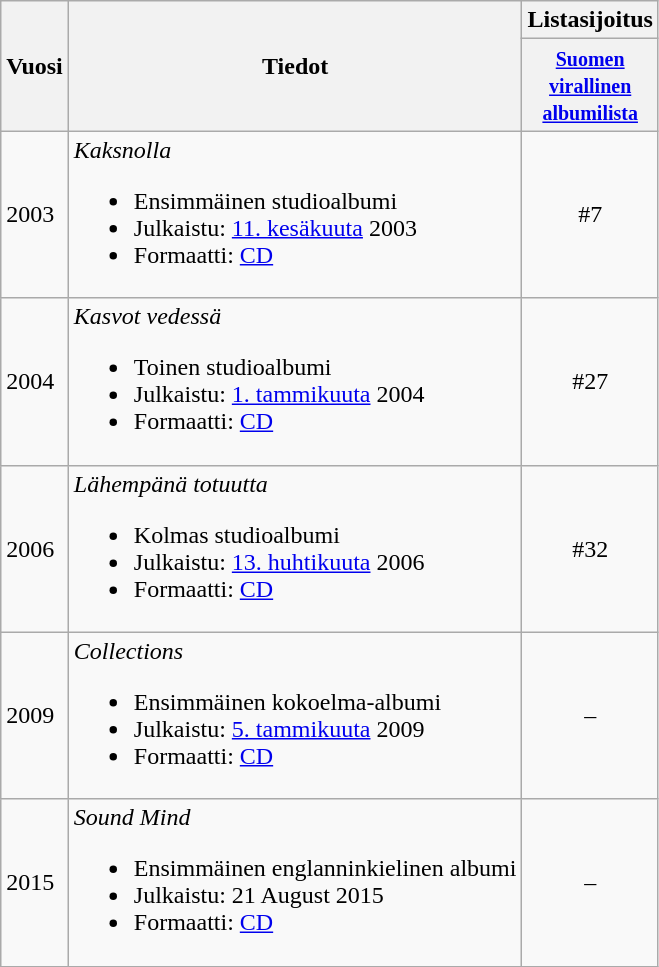<table class="wikitable">
<tr>
<th rowspan="2">Vuosi</th>
<th rowspan="2">Tiedot</th>
<th align="center" colspan="1">Listasijoitus</th>
</tr>
<tr>
<th width="75"><small><a href='#'>Suomen virallinen albumilista</a></small></th>
</tr>
<tr>
<td>2003</td>
<td><em>Kaksnolla</em><br><ul><li>Ensimmäinen studioalbumi</li><li>Julkaistu: <a href='#'>11. kesäkuuta</a> 2003</li><li>Formaatti: <a href='#'>CD</a></li></ul></td>
<td style="text-align:center;">#7</td>
</tr>
<tr>
<td>2004</td>
<td><em>Kasvot vedessä</em><br><ul><li>Toinen studioalbumi</li><li>Julkaistu: <a href='#'>1. tammikuuta</a> 2004</li><li>Formaatti: <a href='#'>CD</a></li></ul></td>
<td style="text-align:center;">#27</td>
</tr>
<tr>
<td>2006</td>
<td><em>Lähempänä totuutta</em><br><ul><li>Kolmas studioalbumi</li><li>Julkaistu: <a href='#'>13. huhtikuuta</a> 2006</li><li>Formaatti: <a href='#'>CD</a></li></ul></td>
<td style="text-align:center;">#32</td>
</tr>
<tr>
<td>2009</td>
<td><em>Collections</em><br><ul><li>Ensimmäinen kokoelma-albumi</li><li>Julkaistu: <a href='#'>5. tammikuuta</a> 2009</li><li>Formaatti: <a href='#'>CD</a></li></ul></td>
<td style="text-align:center;">–</td>
</tr>
<tr>
<td>2015</td>
<td><em>Sound Mind</em><br><ul><li>Ensimmäinen englanninkielinen albumi</li><li>Julkaistu: 21 August 2015</li><li>Formaatti: <a href='#'>CD</a></li></ul></td>
<td style="text-align:center;">–</td>
</tr>
</table>
